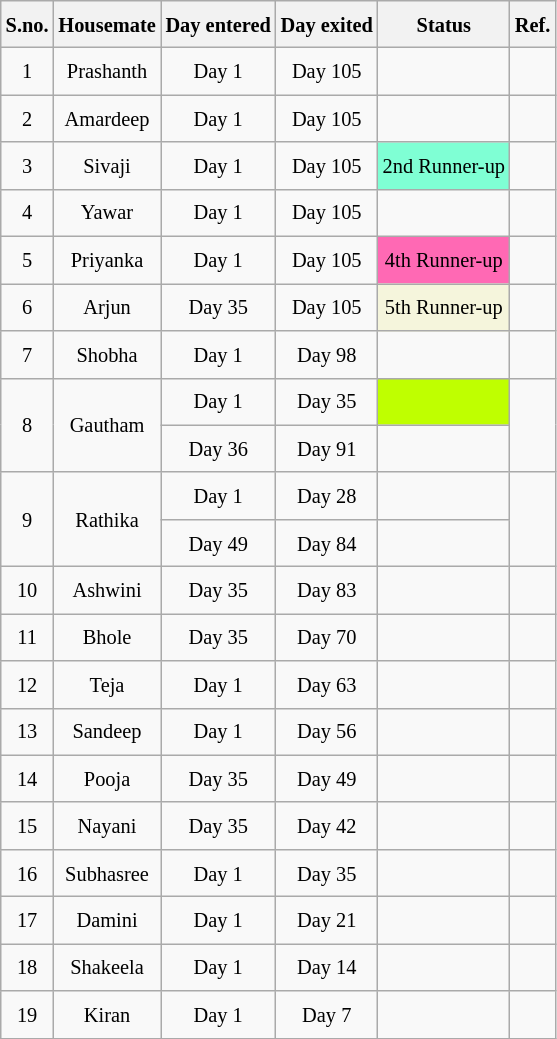<table class="wikitable sortable" style=" text-align:center; font-size:85%;  line-height:25px; width:auto;">
<tr>
<th>S.no.</th>
<th scope="col" style="background: #0000Z0;color: black">Housemate</th>
<th scope="col" style="background:#0000Z0;color: black">Day entered</th>
<th scope="col" style="background: #0000Z0;color: black">Day exited</th>
<th scope="col" style="background: #0000Z0;color: black">Status</th>
<th>Ref.</th>
</tr>
<tr>
<td>1</td>
<td>Prashanth</td>
<td>Day 1</td>
<td>Day 105</td>
<td></td>
<td></td>
</tr>
<tr>
<td>2</td>
<td>Amardeep</td>
<td>Day 1</td>
<td>Day 105</td>
<td></td>
<td></td>
</tr>
<tr>
<td>3</td>
<td>Sivaji</td>
<td>Day 1</td>
<td>Day 105</td>
<td style="background:#7FFFD4; text-align:center;">2nd Runner-up</td>
<td></td>
</tr>
<tr>
<td>4</td>
<td>Yawar</td>
<td>Day 1</td>
<td>Day 105</td>
<td></td>
<td></td>
</tr>
<tr>
<td>5</td>
<td>Priyanka</td>
<td>Day 1</td>
<td>Day 105</td>
<td style="background:#FF69B4; text-align:center;">4th Runner-up</td>
<td></td>
</tr>
<tr>
<td>6</td>
<td>Arjun</td>
<td>Day 35</td>
<td>Day 105</td>
<td style="background:beige; text-align:center;">5th Runner-up</td>
<td></td>
</tr>
<tr>
<td>7</td>
<td>Shobha</td>
<td>Day 1</td>
<td>Day 98</td>
<td></td>
<td></td>
</tr>
<tr>
<td rowspan="2">8</td>
<td rowspan="2">Gautham</td>
<td>Day 1</td>
<td>Day 35</td>
<td bgcolor="#BFFF00"></td>
<td rowspan="2"></td>
</tr>
<tr>
<td>Day 36</td>
<td>Day 91</td>
<td></td>
</tr>
<tr>
<td rowspan="2">9</td>
<td rowspan="2">Rathika</td>
<td>Day 1</td>
<td>Day 28</td>
<td></td>
<td rowspan="2"></td>
</tr>
<tr>
<td>Day 49</td>
<td>Day 84</td>
<td></td>
</tr>
<tr>
<td>10</td>
<td>Ashwini</td>
<td>Day 35</td>
<td>Day 83</td>
<td></td>
<td></td>
</tr>
<tr>
<td>11</td>
<td>Bhole</td>
<td>Day 35</td>
<td>Day 70</td>
<td></td>
<td></td>
</tr>
<tr>
<td>12</td>
<td>Teja</td>
<td>Day 1</td>
<td>Day 63</td>
<td></td>
<td></td>
</tr>
<tr>
<td>13</td>
<td>Sandeep</td>
<td>Day 1</td>
<td>Day 56</td>
<td></td>
<td></td>
</tr>
<tr>
<td>14</td>
<td>Pooja</td>
<td>Day 35</td>
<td>Day 49</td>
<td></td>
<td></td>
</tr>
<tr>
<td>15</td>
<td>Nayani</td>
<td>Day 35</td>
<td>Day 42</td>
<td></td>
<td></td>
</tr>
<tr>
<td>16</td>
<td>Subhasree</td>
<td>Day 1</td>
<td>Day 35</td>
<td></td>
<td></td>
</tr>
<tr>
<td>17</td>
<td>Damini</td>
<td>Day 1</td>
<td>Day 21</td>
<td></td>
<td></td>
</tr>
<tr>
<td>18</td>
<td>Shakeela</td>
<td>Day 1</td>
<td>Day 14</td>
<td></td>
<td></td>
</tr>
<tr>
<td>19</td>
<td>Kiran</td>
<td>Day 1</td>
<td>Day 7</td>
<td></td>
<td></td>
</tr>
</table>
